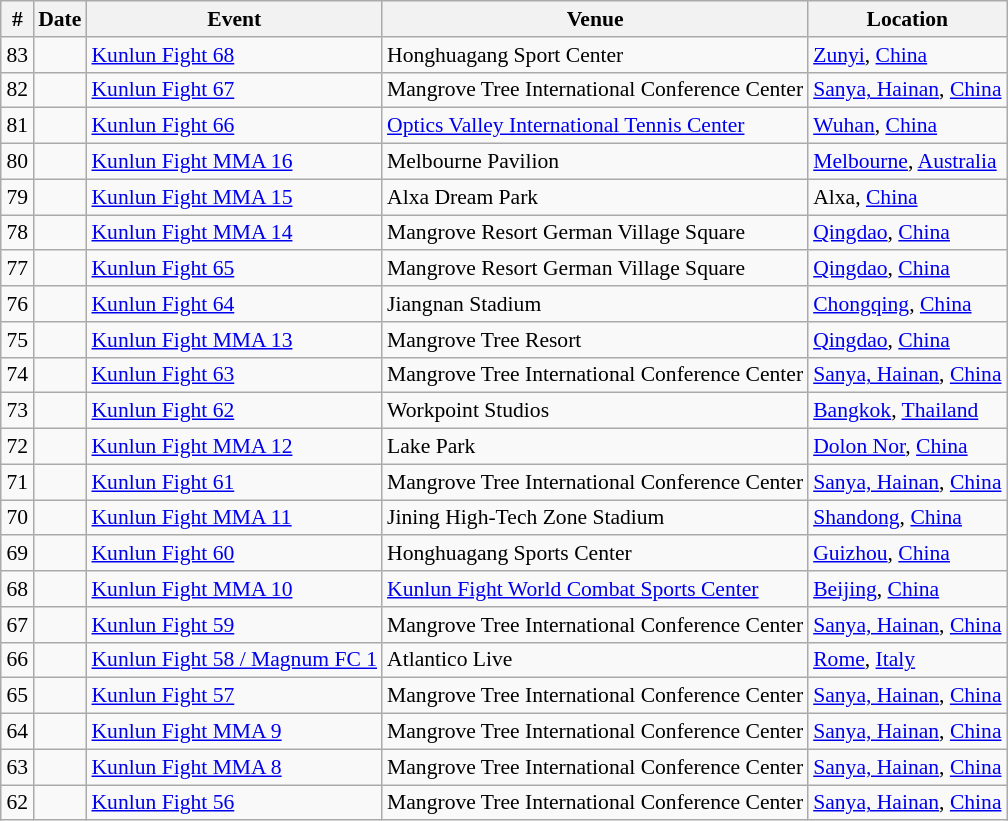<table class="sortable wikitable succession-box" style="margin:1.0em auto; font-size:90%;">
<tr>
<th scope="col">#</th>
<th scope="col">Date</th>
<th scope="col">Event</th>
<th scope="col">Venue</th>
<th scope="col">Location</th>
</tr>
<tr>
<td style="text-align:center">83</td>
<td></td>
<td><a href='#'>Kunlun Fight 68</a></td>
<td>Honghuagang Sport Center</td>
<td> <a href='#'>Zunyi</a>, <a href='#'>China</a></td>
</tr>
<tr>
<td style="text-align:center">82</td>
<td></td>
<td><a href='#'>Kunlun Fight 67</a></td>
<td>Mangrove Tree International Conference Center</td>
<td> <a href='#'>Sanya, Hainan</a>, <a href='#'>China</a></td>
</tr>
<tr>
<td style="text-align:center">81</td>
<td></td>
<td><a href='#'>Kunlun Fight 66</a></td>
<td><a href='#'>Optics Valley International Tennis Center</a></td>
<td> <a href='#'>Wuhan</a>, <a href='#'>China</a></td>
</tr>
<tr>
<td style="text-align:center">80</td>
<td></td>
<td><a href='#'>Kunlun Fight MMA 16</a></td>
<td>Melbourne Pavilion</td>
<td> <a href='#'>Melbourne</a>, <a href='#'>Australia</a></td>
</tr>
<tr>
<td style="text-align:center">79</td>
<td></td>
<td><a href='#'>Kunlun Fight MMA 15</a></td>
<td>Alxa Dream Park</td>
<td> Alxa, <a href='#'>China</a></td>
</tr>
<tr>
<td style="text-align:center">78</td>
<td></td>
<td><a href='#'>Kunlun Fight MMA 14</a></td>
<td>Mangrove Resort German Village Square</td>
<td> <a href='#'>Qingdao</a>, <a href='#'>China</a></td>
</tr>
<tr>
<td style="text-align:center">77</td>
<td></td>
<td><a href='#'>Kunlun Fight 65</a></td>
<td>Mangrove Resort German Village Square</td>
<td> <a href='#'>Qingdao</a>, <a href='#'>China</a></td>
</tr>
<tr>
<td style="text-align:center">76</td>
<td></td>
<td><a href='#'>Kunlun Fight 64</a></td>
<td>Jiangnan Stadium</td>
<td> <a href='#'>Chongqing</a>, <a href='#'>China</a></td>
</tr>
<tr>
<td style="text-align:center">75</td>
<td></td>
<td><a href='#'>Kunlun Fight MMA 13</a></td>
<td>Mangrove Tree Resort</td>
<td> <a href='#'>Qingdao</a>, <a href='#'>China</a></td>
</tr>
<tr>
<td style="text-align:center">74</td>
<td></td>
<td><a href='#'>Kunlun Fight 63</a></td>
<td>Mangrove Tree International Conference Center</td>
<td> <a href='#'>Sanya, Hainan</a>, <a href='#'>China</a></td>
</tr>
<tr>
<td style="text-align:center">73</td>
<td></td>
<td><a href='#'>Kunlun Fight 62</a></td>
<td>Workpoint Studios</td>
<td> <a href='#'>Bangkok</a>, <a href='#'>Thailand</a></td>
</tr>
<tr>
<td style="text-align:center">72</td>
<td></td>
<td><a href='#'>Kunlun Fight MMA 12</a></td>
<td>Lake Park</td>
<td> <a href='#'>Dolon Nor</a>, <a href='#'>China</a></td>
</tr>
<tr>
<td style="text-align:center">71</td>
<td></td>
<td><a href='#'>Kunlun Fight 61</a></td>
<td>Mangrove Tree International Conference Center</td>
<td> <a href='#'>Sanya, Hainan</a>, <a href='#'>China</a></td>
</tr>
<tr>
<td style="text-align:center">70</td>
<td></td>
<td><a href='#'>Kunlun Fight MMA 11</a></td>
<td>Jining High-Tech Zone Stadium</td>
<td> <a href='#'>Shandong</a>, <a href='#'>China</a></td>
</tr>
<tr>
<td style="text-align:center">69</td>
<td></td>
<td><a href='#'>Kunlun Fight 60</a></td>
<td>Honghuagang Sports Center</td>
<td> <a href='#'>Guizhou</a>, <a href='#'>China</a></td>
</tr>
<tr>
<td style="text-align:center">68</td>
<td></td>
<td><a href='#'>Kunlun Fight MMA 10</a></td>
<td><a href='#'>Kunlun Fight World Combat Sports Center</a></td>
<td> <a href='#'>Beijing</a>, <a href='#'>China</a></td>
</tr>
<tr>
<td style="text-align:center">67</td>
<td></td>
<td><a href='#'>Kunlun Fight 59</a></td>
<td>Mangrove Tree International Conference Center</td>
<td> <a href='#'>Sanya, Hainan</a>, <a href='#'>China</a></td>
</tr>
<tr>
<td style="text-align:center">66</td>
<td></td>
<td><a href='#'>Kunlun Fight 58 / Magnum FC 1</a></td>
<td>Atlantico Live</td>
<td> <a href='#'>Rome</a>, <a href='#'>Italy</a></td>
</tr>
<tr>
<td style="text-align:center">65</td>
<td></td>
<td><a href='#'>Kunlun Fight 57</a></td>
<td>Mangrove Tree International Conference Center</td>
<td> <a href='#'>Sanya, Hainan</a>, <a href='#'>China</a></td>
</tr>
<tr>
<td style="text-align:center">64</td>
<td></td>
<td><a href='#'>Kunlun Fight MMA 9</a></td>
<td>Mangrove Tree International Conference Center</td>
<td> <a href='#'>Sanya, Hainan</a>, <a href='#'>China</a></td>
</tr>
<tr>
<td style="text-align:center">63</td>
<td></td>
<td><a href='#'>Kunlun Fight MMA 8</a></td>
<td>Mangrove Tree International Conference Center</td>
<td> <a href='#'>Sanya, Hainan</a>, <a href='#'>China</a></td>
</tr>
<tr>
<td style="text-align:center">62</td>
<td></td>
<td><a href='#'>Kunlun Fight 56</a></td>
<td>Mangrove Tree International Conference Center</td>
<td> <a href='#'>Sanya, Hainan</a>, <a href='#'>China</a></td>
</tr>
</table>
